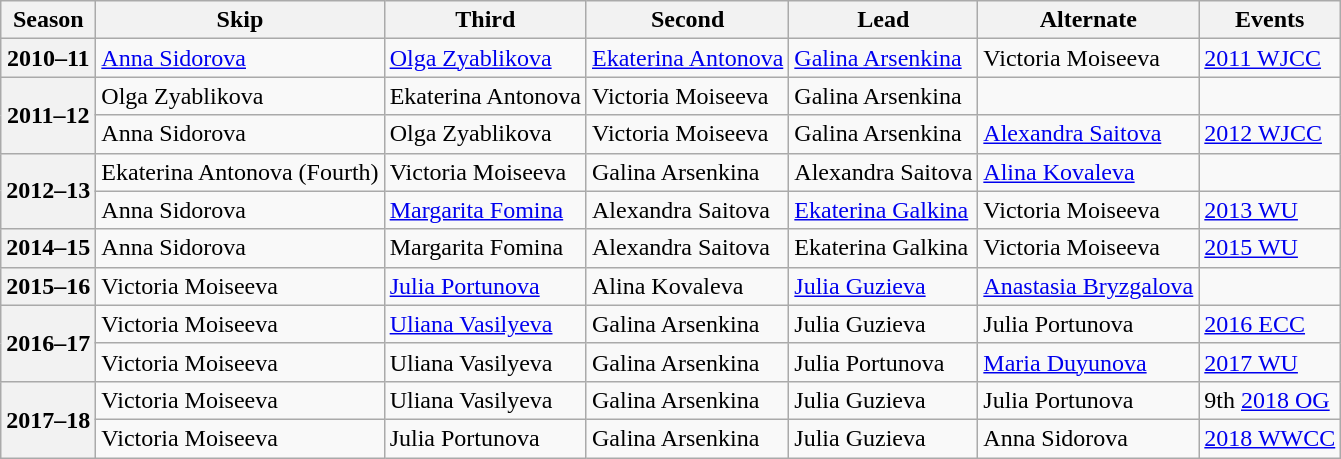<table class="wikitable">
<tr>
<th scope="col">Season</th>
<th scope="col">Skip</th>
<th scope="col">Third</th>
<th scope="col">Second</th>
<th scope="col">Lead</th>
<th scope="col">Alternate</th>
<th scope="col">Events</th>
</tr>
<tr>
<th scope="row">2010–11</th>
<td><a href='#'>Anna Sidorova</a></td>
<td><a href='#'>Olga Zyablikova</a></td>
<td><a href='#'>Ekaterina Antonova</a></td>
<td><a href='#'>Galina Arsenkina</a></td>
<td>Victoria Moiseeva</td>
<td> <a href='#'>2011 WJCC</a></td>
</tr>
<tr>
<th scope="row" rowspan=2>2011–12</th>
<td>Olga Zyablikova</td>
<td>Ekaterina Antonova</td>
<td>Victoria Moiseeva</td>
<td>Galina Arsenkina</td>
<td></td>
<td></td>
</tr>
<tr>
<td>Anna Sidorova</td>
<td>Olga Zyablikova</td>
<td>Victoria Moiseeva</td>
<td>Galina Arsenkina</td>
<td><a href='#'>Alexandra Saitova</a></td>
<td> <a href='#'>2012 WJCC</a></td>
</tr>
<tr>
<th scope="row" rowspan=2>2012–13</th>
<td>Ekaterina Antonova (Fourth)</td>
<td>Victoria Moiseeva</td>
<td>Galina Arsenkina</td>
<td>Alexandra Saitova</td>
<td><a href='#'>Alina Kovaleva</a></td>
<td></td>
</tr>
<tr>
<td>Anna Sidorova</td>
<td><a href='#'>Margarita Fomina</a></td>
<td>Alexandra Saitova</td>
<td><a href='#'>Ekaterina Galkina</a></td>
<td>Victoria Moiseeva</td>
<td> <a href='#'>2013 WU</a></td>
</tr>
<tr>
<th scope="row">2014–15</th>
<td>Anna Sidorova</td>
<td>Margarita Fomina</td>
<td>Alexandra Saitova</td>
<td>Ekaterina Galkina</td>
<td>Victoria Moiseeva</td>
<td> <a href='#'>2015 WU</a></td>
</tr>
<tr>
<th scope="row">2015–16</th>
<td>Victoria Moiseeva</td>
<td><a href='#'>Julia Portunova</a></td>
<td>Alina Kovaleva</td>
<td><a href='#'>Julia Guzieva</a></td>
<td><a href='#'>Anastasia Bryzgalova</a></td>
<td></td>
</tr>
<tr>
<th scope="row" rowspan=2>2016–17</th>
<td>Victoria Moiseeva</td>
<td><a href='#'>Uliana Vasilyeva</a></td>
<td>Galina Arsenkina</td>
<td>Julia Guzieva</td>
<td>Julia Portunova</td>
<td> <a href='#'>2016 ECC</a></td>
</tr>
<tr>
<td>Victoria Moiseeva</td>
<td>Uliana Vasilyeva</td>
<td>Galina Arsenkina</td>
<td>Julia Portunova</td>
<td><a href='#'>Maria Duyunova</a></td>
<td> <a href='#'>2017 WU</a></td>
</tr>
<tr>
<th scope="row" rowspan=2>2017–18</th>
<td>Victoria Moiseeva</td>
<td>Uliana Vasilyeva</td>
<td>Galina Arsenkina</td>
<td>Julia Guzieva</td>
<td>Julia Portunova</td>
<td>9th <a href='#'>2018 OG</a></td>
</tr>
<tr>
<td>Victoria Moiseeva</td>
<td>Julia Portunova</td>
<td>Galina Arsenkina</td>
<td>Julia Guzieva</td>
<td>Anna Sidorova</td>
<td> <a href='#'>2018 WWCC</a></td>
</tr>
</table>
